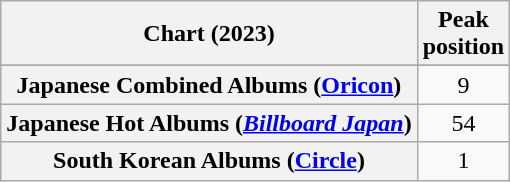<table class="wikitable sortable plainrowheaders" style="text-align:center">
<tr>
<th scope="col">Chart (2023)</th>
<th scope="col">Peak<br>position</th>
</tr>
<tr>
</tr>
<tr>
<th scope="row">Japanese Combined Albums (<a href='#'>Oricon</a>)</th>
<td>9</td>
</tr>
<tr>
<th scope="row">Japanese Hot Albums (<em><a href='#'>Billboard Japan</a></em>)</th>
<td>54</td>
</tr>
<tr>
<th scope="row">South Korean Albums (<a href='#'>Circle</a>)</th>
<td>1</td>
</tr>
</table>
